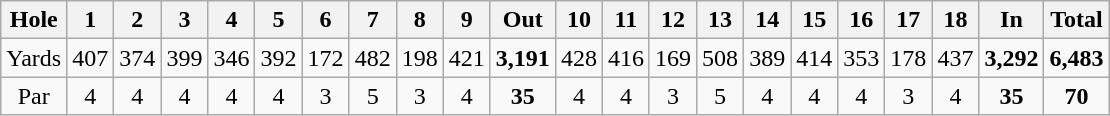<table class="wikitable" style="text-align:center">
<tr>
<th align="left">Hole</th>
<th>1</th>
<th>2</th>
<th>3</th>
<th>4</th>
<th>5</th>
<th>6</th>
<th>7</th>
<th>8</th>
<th>9</th>
<th>Out</th>
<th>10</th>
<th>11</th>
<th>12</th>
<th>13</th>
<th>14</th>
<th>15</th>
<th>16</th>
<th>17</th>
<th>18</th>
<th>In</th>
<th>Total</th>
</tr>
<tr>
<td align="center">Yards</td>
<td>407</td>
<td>374</td>
<td>399</td>
<td>346</td>
<td>392</td>
<td>172</td>
<td>482</td>
<td>198</td>
<td>421</td>
<td><strong>3,191</strong></td>
<td>428</td>
<td>416</td>
<td>169</td>
<td>508</td>
<td>389</td>
<td>414</td>
<td>353</td>
<td>178</td>
<td>437</td>
<td><strong>3,292</strong></td>
<td><strong>6,483</strong></td>
</tr>
<tr>
<td align="center">Par</td>
<td>4</td>
<td>4</td>
<td>4</td>
<td>4</td>
<td>4</td>
<td>3</td>
<td>5</td>
<td>3</td>
<td>4</td>
<td><strong>35</strong></td>
<td>4</td>
<td>4</td>
<td>3</td>
<td>5</td>
<td>4</td>
<td>4</td>
<td>4</td>
<td>3</td>
<td>4</td>
<td><strong>35</strong></td>
<td><strong>70</strong></td>
</tr>
</table>
